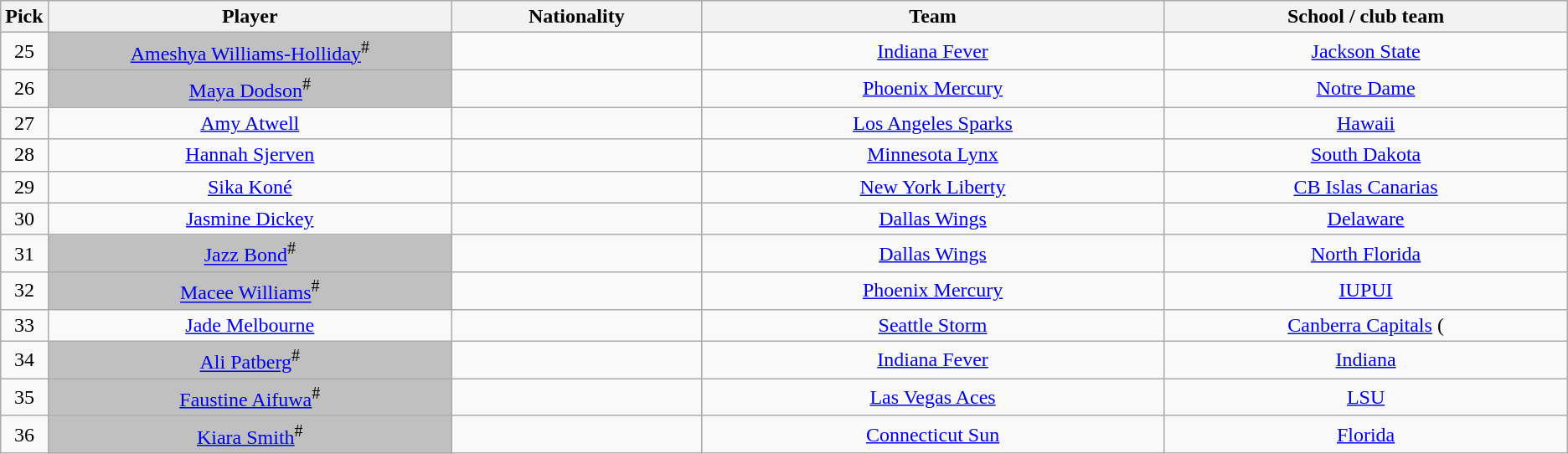<table class="wikitable" style="text-align: center;">
<tr>
<th width=30>Pick</th>
<th width=333>Player</th>
<th width=200>Nationality</th>
<th width=383>Team</th>
<th width=333>School / club team</th>
</tr>
<tr>
<td>25</td>
<td bgcolor="#C0C0C0"><a href='#'>Ameshya Williams-Holliday</a><sup>#</sup></td>
<td></td>
<td><a href='#'>Indiana Fever</a></td>
<td><a href='#'>Jackson State</a></td>
</tr>
<tr>
<td>26</td>
<td bgcolor="#C0C0C0"><a href='#'>Maya Dodson</a><sup>#</sup></td>
<td></td>
<td><a href='#'>Phoenix Mercury</a> </td>
<td><a href='#'>Notre Dame</a></td>
</tr>
<tr>
<td>27</td>
<td><a href='#'>Amy Atwell</a></td>
<td></td>
<td><a href='#'>Los Angeles Sparks</a></td>
<td><a href='#'>Hawaii</a></td>
</tr>
<tr>
<td>28</td>
<td><a href='#'>Hannah Sjerven</a></td>
<td></td>
<td><a href='#'>Minnesota Lynx</a> </td>
<td><a href='#'>South Dakota</a></td>
</tr>
<tr>
<td>29</td>
<td><a href='#'>Sika Koné</a></td>
<td></td>
<td><a href='#'>New York Liberty</a></td>
<td><a href='#'>CB Islas Canarias</a> </td>
</tr>
<tr>
<td>30</td>
<td><a href='#'>Jasmine Dickey</a></td>
<td></td>
<td><a href='#'>Dallas Wings</a></td>
<td><a href='#'>Delaware</a></td>
</tr>
<tr>
<td>31</td>
<td bgcolor="#C0C0C0"><a href='#'>Jazz Bond</a><sup>#</sup></td>
<td></td>
<td><a href='#'>Dallas Wings</a> </td>
<td><a href='#'>North Florida</a></td>
</tr>
<tr>
<td>32</td>
<td bgcolor="#C0C0C0"><a href='#'>Macee Williams</a><sup>#</sup></td>
<td></td>
<td><a href='#'>Phoenix Mercury</a></td>
<td><a href='#'>IUPUI</a></td>
</tr>
<tr>
<td>33</td>
<td><a href='#'>Jade Melbourne</a></td>
<td></td>
<td><a href='#'>Seattle Storm</a></td>
<td><a href='#'>Canberra Capitals</a> (</td>
</tr>
<tr>
<td>34</td>
<td bgcolor="#C0C0C0"><a href='#'>Ali Patberg</a><sup>#</sup></td>
<td></td>
<td><a href='#'>Indiana Fever</a> </td>
<td><a href='#'>Indiana</a></td>
</tr>
<tr>
<td>35</td>
<td bgcolor="#C0C0C0"><a href='#'>Faustine Aifuwa</a><sup>#</sup></td>
<td></td>
<td><a href='#'>Las Vegas Aces</a></td>
<td><a href='#'>LSU</a></td>
</tr>
<tr>
<td>36</td>
<td bgcolor="#C0C0C0"><a href='#'>Kiara Smith</a><sup>#</sup></td>
<td></td>
<td><a href='#'>Connecticut Sun</a></td>
<td><a href='#'>Florida</a></td>
</tr>
</table>
